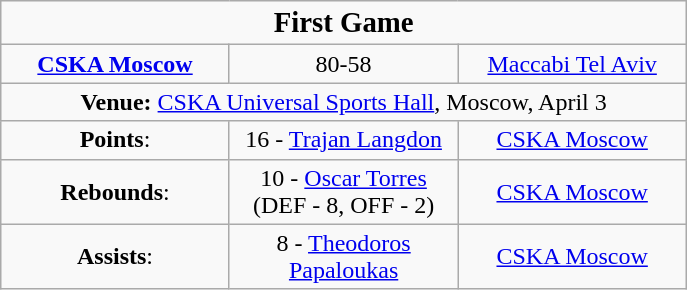<table class=wikitable style="text-align:center">
<tr>
<td colspan=3><big><strong>First Game</strong></big></td>
</tr>
<tr>
<td width=145><strong><a href='#'>CSKA Moscow</a> </strong></td>
<td width=145>80-58</td>
<td width=145><a href='#'>Maccabi Tel Aviv</a> </td>
</tr>
<tr>
<td colspan=3><strong>Venue:</strong> <a href='#'>CSKA Universal Sports Hall</a>, Moscow, April 3</td>
</tr>
<tr>
<td width=145><strong>Points</strong>:</td>
<td width=145>16 - <a href='#'>Trajan Langdon</a> </td>
<td width=145><a href='#'>CSKA Moscow</a></td>
</tr>
<tr>
<td width=145><strong>Rebounds</strong>:</td>
<td width=145>10 - <a href='#'>Oscar Torres</a> <br> (DEF - 8, OFF - 2)</td>
<td width=145><a href='#'>CSKA Moscow</a></td>
</tr>
<tr>
<td width=145><strong>Assists</strong>:</td>
<td width=145>8 - <a href='#'>Theodoros Papaloukas</a> </td>
<td width=145><a href='#'>CSKA Moscow</a></td>
</tr>
</table>
